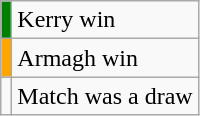<table class="wikitable">
<tr>
<td style="background-color:green"></td>
<td>Kerry win</td>
</tr>
<tr>
<td style="background-color:orange"></td>
<td>Armagh win</td>
</tr>
<tr>
<td></td>
<td>Match was a draw</td>
</tr>
</table>
